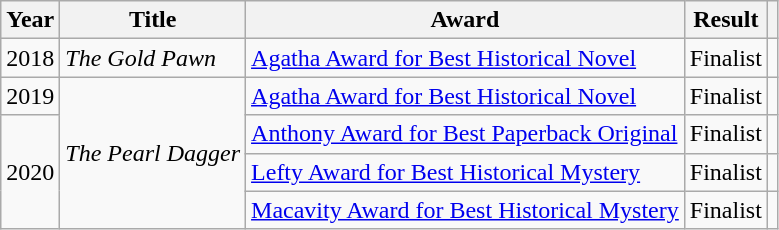<table class="wikitable">
<tr>
<th>Year</th>
<th>Title</th>
<th>Award</th>
<th>Result</th>
<th></th>
</tr>
<tr>
<td>2018</td>
<td><em>The Gold Pawn</em></td>
<td><a href='#'>Agatha Award for Best Historical Novel</a></td>
<td>Finalist</td>
<td></td>
</tr>
<tr>
<td>2019</td>
<td rowspan="4"><em>The Pearl Dagger</em></td>
<td><a href='#'>Agatha Award for Best Historical Novel</a></td>
<td>Finalist</td>
<td></td>
</tr>
<tr>
<td rowspan="3">2020</td>
<td><a href='#'>Anthony Award for Best Paperback Original</a></td>
<td>Finalist</td>
<td></td>
</tr>
<tr>
<td><a href='#'>Lefty Award for Best Historical Mystery</a></td>
<td>Finalist</td>
<td></td>
</tr>
<tr>
<td><a href='#'>Macavity Award for Best Historical Mystery</a></td>
<td>Finalist</td>
<td></td>
</tr>
</table>
